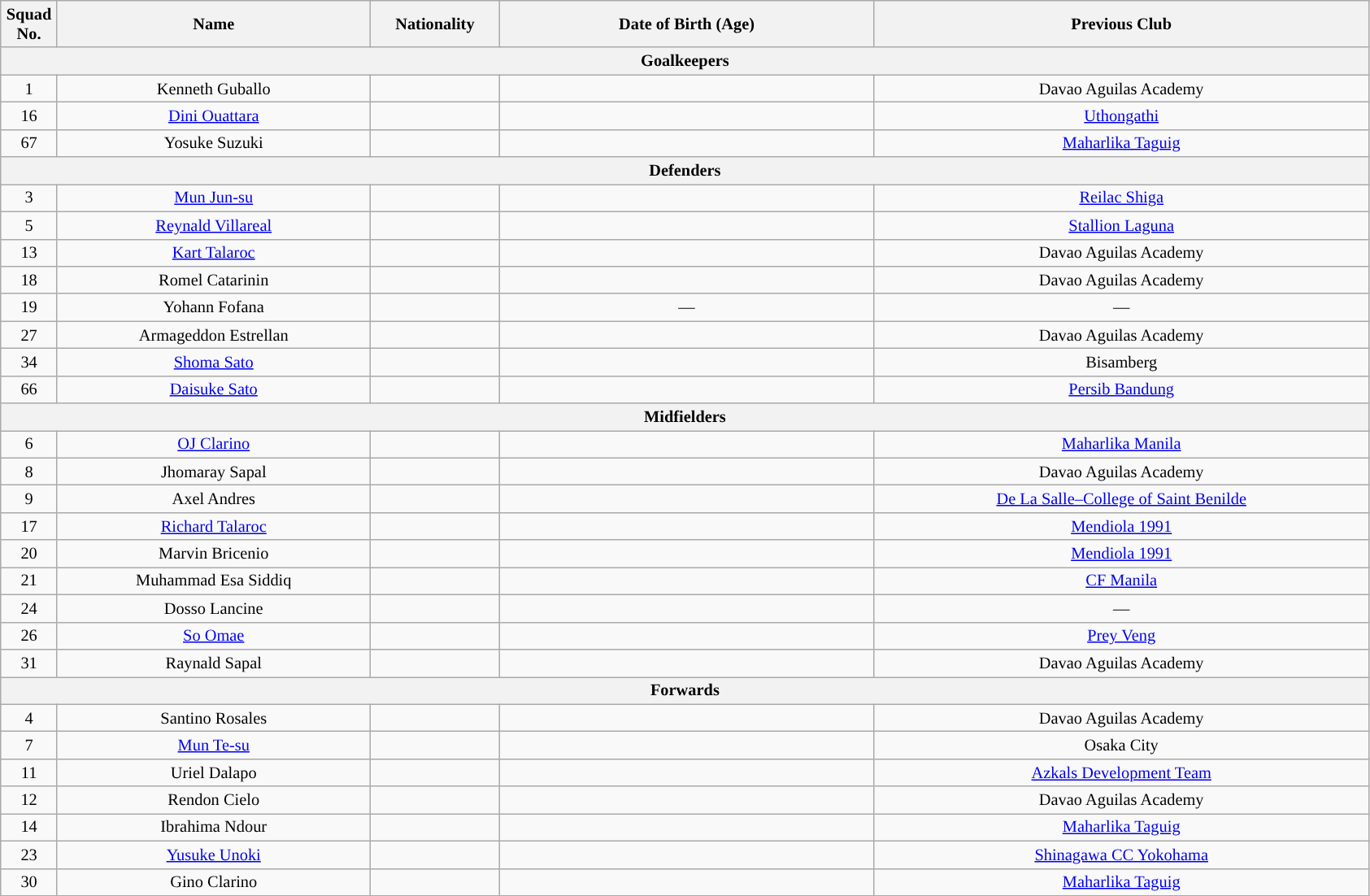<table class="wikitable" style="text-align:center; font-size:85%;">
<tr>
<th style="width:40px;">Squad No.</th>
<th style="width:250px;">Name</th>
<th style="width:100px;">Nationality</th>
<th style="width:300px;">Date of Birth (Age)</th>
<th style="width:400px;">Previous Club</th>
</tr>
<tr>
<th colspan=5>Goalkeepers</th>
</tr>
<tr>
<td>1</td>
<td>Kenneth Guballo</td>
<td></td>
<td></td>
<td> Davao Aguilas Academy</td>
</tr>
<tr>
<td>16</td>
<td><a href='#'>Dini Ouattara</a></td>
<td></td>
<td></td>
<td> <a href='#'>Uthongathi</a></td>
</tr>
<tr>
<td>67</td>
<td>Yosuke Suzuki</td>
<td> </td>
<td></td>
<td> <a href='#'>Maharlika Taguig</a></td>
</tr>
<tr>
<th colspan=5>Defenders</th>
</tr>
<tr>
<td>3</td>
<td><a href='#'>Mun Jun-su</a></td>
<td></td>
<td></td>
<td> <a href='#'>Reilac Shiga</a></td>
</tr>
<tr>
<td>5</td>
<td><a href='#'>Reynald Villareal</a></td>
<td></td>
<td></td>
<td> <a href='#'>Stallion Laguna</a></td>
</tr>
<tr>
<td>13</td>
<td><a href='#'>Kart Talaroc</a></td>
<td></td>
<td></td>
<td> Davao Aguilas Academy</td>
</tr>
<tr>
<td>18</td>
<td>Romel Catarinin</td>
<td></td>
<td></td>
<td> Davao Aguilas Academy</td>
</tr>
<tr>
<td>19</td>
<td>Yohann Fofana</td>
<td></td>
<td>—</td>
<td>—</td>
</tr>
<tr>
<td>27</td>
<td>Armageddon Estrellan</td>
<td></td>
<td></td>
<td> Davao Aguilas Academy</td>
</tr>
<tr>
<td>34</td>
<td><a href='#'>Shoma Sato</a></td>
<td></td>
<td></td>
<td> Bisamberg</td>
</tr>
<tr>
<td>66</td>
<td><a href='#'>Daisuke Sato</a></td>
<td></td>
<td></td>
<td> <a href='#'>Persib Bandung</a></td>
</tr>
<tr>
<th colspan=5>Midfielders</th>
</tr>
<tr>
<td>6</td>
<td><a href='#'>OJ Clarino</a></td>
<td></td>
<td></td>
<td> <a href='#'>Maharlika Manila</a></td>
</tr>
<tr>
<td>8</td>
<td>Jhomaray Sapal</td>
<td></td>
<td></td>
<td> Davao Aguilas Academy</td>
</tr>
<tr>
<td>9</td>
<td>Axel Andres</td>
<td></td>
<td></td>
<td> <a href='#'>De La Salle–College of Saint Benilde</a></td>
</tr>
<tr>
<td>17</td>
<td><a href='#'>Richard Talaroc</a></td>
<td></td>
<td></td>
<td> <a href='#'>Mendiola 1991</a></td>
</tr>
<tr>
<td>20</td>
<td>Marvin Bricenio</td>
<td> </td>
<td></td>
<td> <a href='#'>Mendiola 1991</a></td>
</tr>
<tr>
<td>21</td>
<td>Muhammad Esa Siddiq</td>
<td> </td>
<td></td>
<td> <a href='#'>CF Manila</a></td>
</tr>
<tr>
<td>24</td>
<td>Dosso Lancine</td>
<td></td>
<td></td>
<td>—</td>
</tr>
<tr>
<td>26</td>
<td><a href='#'>So Omae</a></td>
<td></td>
<td></td>
<td> <a href='#'>Prey Veng</a></td>
</tr>
<tr>
<td>31</td>
<td>Raynald Sapal</td>
<td></td>
<td></td>
<td> Davao Aguilas Academy</td>
</tr>
<tr>
<th colspan=5>Forwards</th>
</tr>
<tr>
<td>4</td>
<td>Santino Rosales</td>
<td></td>
<td></td>
<td> Davao Aguilas Academy</td>
</tr>
<tr>
<td>7</td>
<td><a href='#'>Mun Te-su</a></td>
<td></td>
<td></td>
<td> Osaka City</td>
</tr>
<tr>
<td>11</td>
<td>Uriel Dalapo</td>
<td></td>
<td></td>
<td> <a href='#'>Azkals Development Team</a></td>
</tr>
<tr>
<td>12</td>
<td>Rendon Cielo</td>
<td></td>
<td></td>
<td> Davao Aguilas Academy</td>
</tr>
<tr>
<td>14</td>
<td>Ibrahima Ndour</td>
<td></td>
<td></td>
<td> <a href='#'>Maharlika Taguig</a></td>
</tr>
<tr>
<td>23</td>
<td><a href='#'>Yusuke Unoki</a></td>
<td></td>
<td></td>
<td> <a href='#'>Shinagawa CC Yokohama</a></td>
</tr>
<tr>
<td>30</td>
<td>Gino Clarino</td>
<td></td>
<td></td>
<td> <a href='#'>Maharlika Taguig</a></td>
</tr>
<tr>
</tr>
</table>
